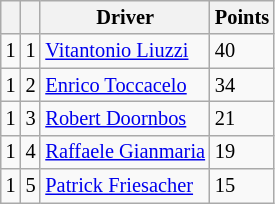<table class="wikitable" style="font-size: 85%;">
<tr>
<th></th>
<th></th>
<th>Driver</th>
<th>Points</th>
</tr>
<tr>
<td align="left"> 1</td>
<td align="center">1</td>
<td> <a href='#'>Vitantonio Liuzzi</a></td>
<td>40</td>
</tr>
<tr>
<td align="left"> 1</td>
<td align="center">2</td>
<td> <a href='#'>Enrico Toccacelo</a></td>
<td>34</td>
</tr>
<tr>
<td align="left"> 1</td>
<td align="center">3</td>
<td> <a href='#'>Robert Doornbos</a></td>
<td>21</td>
</tr>
<tr>
<td align="left"> 1</td>
<td align="center">4</td>
<td> <a href='#'>Raffaele Gianmaria</a></td>
<td>19</td>
</tr>
<tr>
<td align="left"> 1</td>
<td align="center">5</td>
<td> <a href='#'>Patrick Friesacher</a></td>
<td>15</td>
</tr>
</table>
